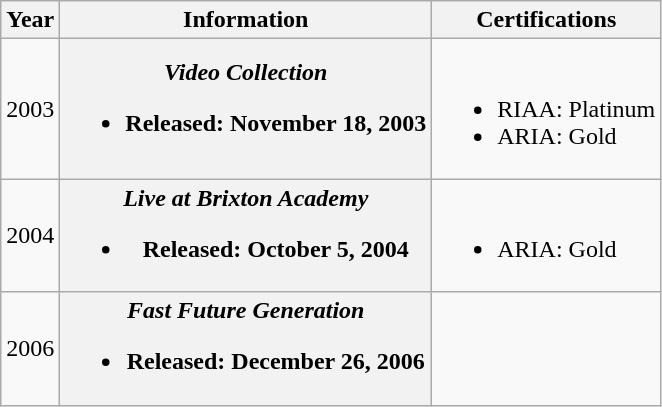<table class="wikitable plainrowheaders">
<tr>
<th>Year</th>
<th>Information</th>
<th>Certifications</th>
</tr>
<tr>
<td>2003</td>
<th scope="row"><em>Video Collection</em><br><ul><li>Released: November 18, 2003</li></ul></th>
<td><br><ul><li>RIAA: Platinum</li><li>ARIA: Gold</li></ul></td>
</tr>
<tr>
<td>2004</td>
<th scope="row"><em>Live at Brixton Academy</em><br><ul><li>Released: October 5, 2004</li></ul></th>
<td><br><ul><li>ARIA: Gold</li></ul></td>
</tr>
<tr>
<td>2006</td>
<th scope="row"><em>Fast Future Generation</em><br><ul><li>Released: December 26, 2006</li></ul></th>
<td></td>
</tr>
</table>
